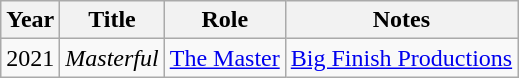<table class="wikitable">
<tr>
<th>Year</th>
<th>Title</th>
<th>Role</th>
<th>Notes</th>
</tr>
<tr>
<td>2021</td>
<td><em>Masterful</em></td>
<td><a href='#'>The Master</a></td>
<td><a href='#'>Big Finish Productions</a></td>
</tr>
</table>
